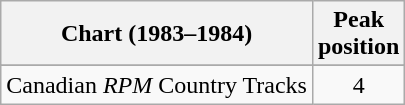<table class="wikitable sortable">
<tr>
<th align="left">Chart (1983–1984)</th>
<th align="center">Peak<br>position</th>
</tr>
<tr>
</tr>
<tr>
<td align="left">Canadian <em>RPM</em> Country Tracks</td>
<td align="center">4</td>
</tr>
</table>
